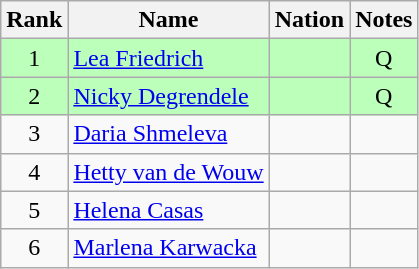<table class="wikitable sortable" style="text-align:center">
<tr>
<th>Rank</th>
<th>Name</th>
<th>Nation</th>
<th>Notes</th>
</tr>
<tr bgcolor=bbffbb>
<td>1</td>
<td align=left><a href='#'>Lea Friedrich</a></td>
<td align=left></td>
<td>Q</td>
</tr>
<tr bgcolor=bbffbb>
<td>2</td>
<td align=left><a href='#'>Nicky Degrendele</a></td>
<td align=left></td>
<td>Q</td>
</tr>
<tr>
<td>3</td>
<td align=left><a href='#'>Daria Shmeleva</a></td>
<td align=left></td>
<td></td>
</tr>
<tr>
<td>4</td>
<td align=left><a href='#'>Hetty van de Wouw</a></td>
<td align=left></td>
<td></td>
</tr>
<tr>
<td>5</td>
<td align=left><a href='#'>Helena Casas</a></td>
<td align=left></td>
<td></td>
</tr>
<tr>
<td>6</td>
<td align=left><a href='#'>Marlena Karwacka</a></td>
<td align=left></td>
<td></td>
</tr>
</table>
